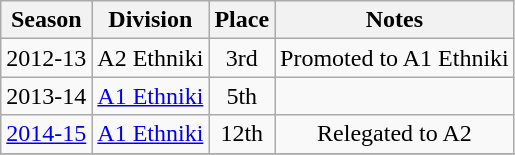<table class="wikitable" style="text-align:center">
<tr>
<th>Season</th>
<th>Division</th>
<th>Place</th>
<th>Notes</th>
</tr>
<tr>
<td>2012-13</td>
<td>A2 Ethniki</td>
<td>3rd</td>
<td>Promoted to A1 Ethniki</td>
</tr>
<tr>
<td>2013-14</td>
<td><a href='#'>A1 Ethniki</a></td>
<td>5th</td>
<td></td>
</tr>
<tr>
<td><a href='#'>2014-15</a></td>
<td><a href='#'>A1 Ethniki</a></td>
<td>12th</td>
<td>Relegated to A2</td>
</tr>
<tr>
</tr>
</table>
